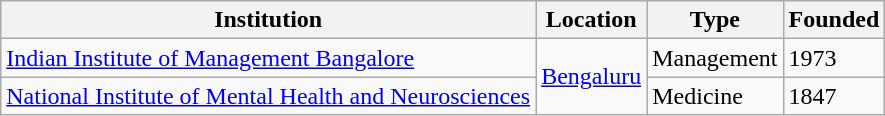<table class="wikitable">
<tr>
<th>Institution</th>
<th>Location</th>
<th>Type</th>
<th>Founded</th>
</tr>
<tr>
<td><a href='#'>Indian Institute of Management Bangalore</a></td>
<td rowspan="2"><a href='#'>Bengaluru</a></td>
<td>Management</td>
<td>1973</td>
</tr>
<tr>
<td><a href='#'>National Institute of Mental Health and Neurosciences</a></td>
<td>Medicine</td>
<td>1847</td>
</tr>
</table>
